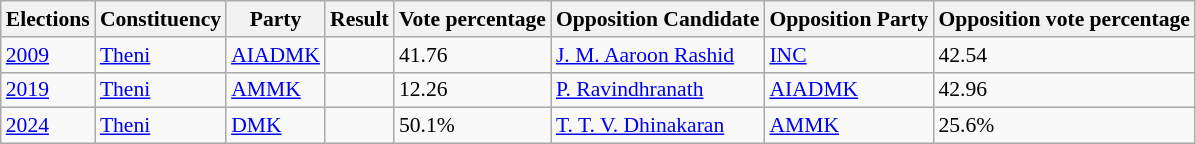<table class="sortable wikitable"style="font-size: 90%">
<tr>
<th>Elections</th>
<th>Constituency</th>
<th>Party</th>
<th>Result</th>
<th>Vote percentage</th>
<th>Opposition Candidate</th>
<th>Opposition Party</th>
<th>Opposition vote percentage</th>
</tr>
<tr>
<td><a href='#'>2009</a></td>
<td><a href='#'>Theni</a></td>
<td><a href='#'>AIADMK</a></td>
<td></td>
<td>41.76</td>
<td><a href='#'>J. M. Aaroon Rashid</a></td>
<td><a href='#'>INC</a></td>
<td>42.54</td>
</tr>
<tr>
<td><a href='#'>2019</a></td>
<td><a href='#'>Theni</a></td>
<td><a href='#'>AMMK</a></td>
<td></td>
<td>12.26</td>
<td><a href='#'>P. Ravindhranath</a></td>
<td><a href='#'>AIADMK</a></td>
<td>42.96</td>
</tr>
<tr>
<td><a href='#'>2024</a></td>
<td><a href='#'>Theni</a></td>
<td><a href='#'>DMK</a></td>
<td></td>
<td>50.1%</td>
<td><a href='#'>T. T. V. Dhinakaran</a></td>
<td><a href='#'>AMMK</a></td>
<td>25.6%</td>
</tr>
</table>
